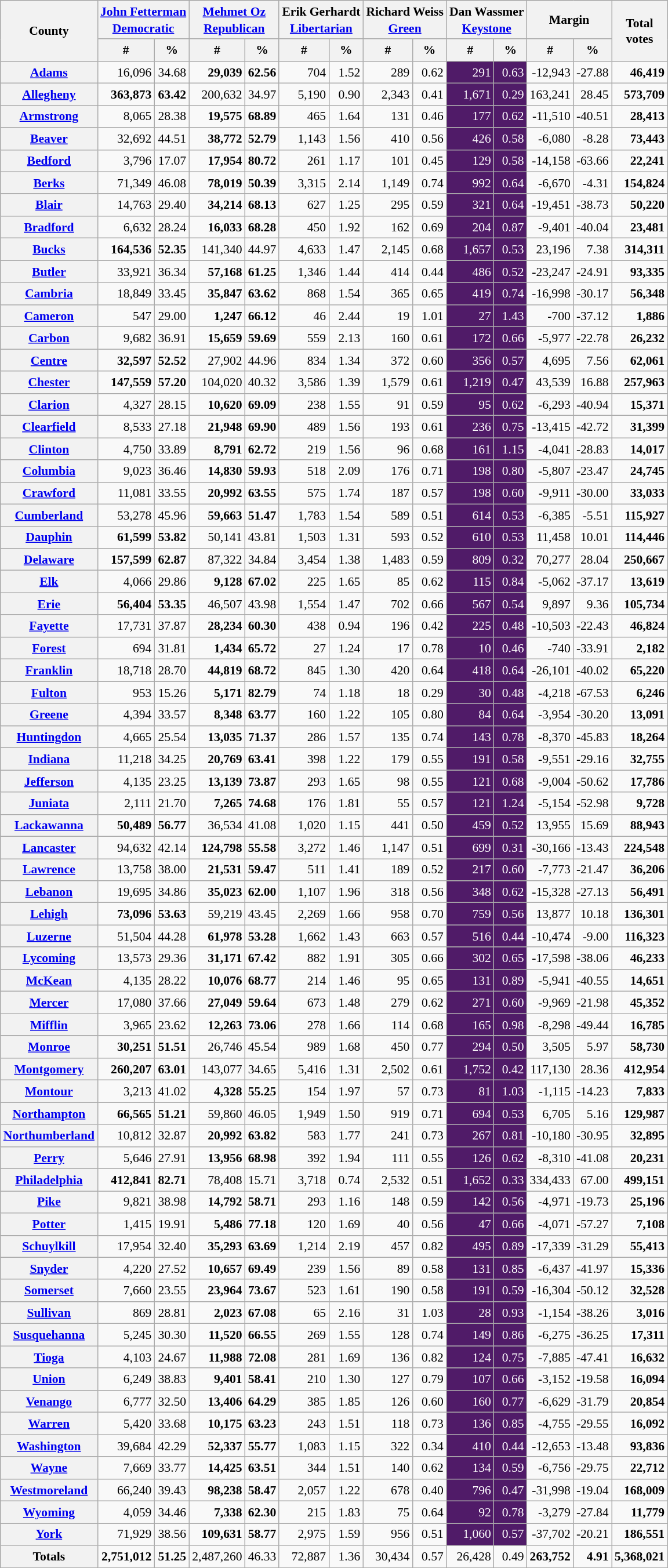<table class="wikitable sortable" style="text-align:right;font-size:90%;line-height:1.3">
<tr>
<th rowspan=2>County</th>
<th colspan=2><a href='#'>John Fetterman</a><br><a href='#'>Democratic</a></th>
<th colspan=2><a href='#'>Mehmet Oz</a><br><a href='#'>Republican</a></th>
<th colspan=2>Erik Gerhardt<br><a href='#'>Libertarian</a></th>
<th colspan=2>Richard Weiss<br><a href='#'>Green</a></th>
<th colspan=2>Dan Wassmer<br><a href='#'>Keystone</a></th>
<th colspan=2>Margin</th>
<th rowspan=2>Total<br>votes</th>
</tr>
<tr>
<th data-sort-type="number">#</th>
<th data-sort-type="number">%</th>
<th data-sort-type="number">#</th>
<th data-sort-type="number">%</th>
<th data-sort-type="number">#</th>
<th data-sort-type="number">%</th>
<th data-sort-type="number">#</th>
<th data-sort-type="number">%</th>
<th data-sort-type="number">#</th>
<th data-sort-type="number">%</th>
<th data-sort-type="number">#</th>
<th data-sort-type="number">%</th>
</tr>
<tr>
<th><a href='#'>Adams</a></th>
<td>16,096</td>
<td>34.68</td>
<td><strong>29,039</strong></td>
<td><strong>62.56</strong></td>
<td>704</td>
<td>1.52</td>
<td>289</td>
<td>0.62</td>
<td style=background:#501B68;color:white>291</td>
<td style=background:#501B68;color:white>0.63</td>
<td>-12,943</td>
<td>-27.88</td>
<td><strong>46,419</strong></td>
</tr>
<tr>
<th><a href='#'>Allegheny</a></th>
<td><strong>363,873</strong></td>
<td><strong>63.42</strong></td>
<td>200,632</td>
<td>34.97</td>
<td>5,190</td>
<td>0.90</td>
<td>2,343</td>
<td>0.41</td>
<td style=background:#501B68;color:white>1,671</td>
<td style=background:#501B68;color:white>0.29</td>
<td>163,241</td>
<td>28.45</td>
<td><strong>573,709</strong></td>
</tr>
<tr>
<th><a href='#'>Armstrong</a></th>
<td>8,065</td>
<td>28.38</td>
<td><strong>19,575</strong></td>
<td><strong>68.89</strong></td>
<td>465</td>
<td>1.64</td>
<td>131</td>
<td>0.46</td>
<td style=background:#501B68;color:white>177</td>
<td style=background:#501B68;color:white>0.62</td>
<td>-11,510</td>
<td>-40.51</td>
<td><strong>28,413</strong></td>
</tr>
<tr>
<th><a href='#'>Beaver</a></th>
<td>32,692</td>
<td>44.51</td>
<td><strong>38,772</strong></td>
<td><strong>52.79</strong></td>
<td>1,143</td>
<td>1.56</td>
<td>410</td>
<td>0.56</td>
<td style=background:#501B68;color:white>426</td>
<td style=background:#501B68;color:white>0.58</td>
<td>-6,080</td>
<td>-8.28</td>
<td><strong>73,443</strong></td>
</tr>
<tr>
<th><a href='#'>Bedford</a></th>
<td>3,796</td>
<td>17.07</td>
<td><strong>17,954</strong></td>
<td><strong>80.72</strong></td>
<td>261</td>
<td>1.17</td>
<td>101</td>
<td>0.45</td>
<td style=background:#501B68;color:white>129</td>
<td style=background:#501B68;color:white>0.58</td>
<td>-14,158</td>
<td>-63.66</td>
<td><strong>22,241</strong></td>
</tr>
<tr>
<th><a href='#'>Berks</a></th>
<td>71,349</td>
<td>46.08</td>
<td><strong>78,019</strong></td>
<td><strong>50.39</strong></td>
<td>3,315</td>
<td>2.14</td>
<td>1,149</td>
<td>0.74</td>
<td style=background:#501B68;color:white>992</td>
<td style=background:#501B68;color:white>0.64</td>
<td>-6,670</td>
<td>-4.31</td>
<td><strong>154,824</strong></td>
</tr>
<tr>
<th><a href='#'>Blair</a></th>
<td>14,763</td>
<td>29.40</td>
<td><strong>34,214</strong></td>
<td><strong>68.13</strong></td>
<td>627</td>
<td>1.25</td>
<td>295</td>
<td>0.59</td>
<td style=background:#501B68;color:white>321</td>
<td style=background:#501B68;color:white>0.64</td>
<td>-19,451</td>
<td>-38.73</td>
<td><strong>50,220</strong></td>
</tr>
<tr>
<th><a href='#'>Bradford</a></th>
<td>6,632</td>
<td>28.24</td>
<td><strong>16,033</strong></td>
<td><strong>68.28</strong></td>
<td>450</td>
<td>1.92</td>
<td>162</td>
<td>0.69</td>
<td style=background:#501B68;color:white>204</td>
<td style=background:#501B68;color:white>0.87</td>
<td>-9,401</td>
<td>-40.04</td>
<td><strong>23,481</strong></td>
</tr>
<tr>
<th><a href='#'>Bucks</a></th>
<td><strong>164,536</strong></td>
<td><strong>52.35</strong></td>
<td>141,340</td>
<td>44.97</td>
<td>4,633</td>
<td>1.47</td>
<td>2,145</td>
<td>0.68</td>
<td style=background:#501B68;color:white>1,657</td>
<td style=background:#501B68;color:white>0.53</td>
<td>23,196</td>
<td>7.38</td>
<td><strong>314,311</strong></td>
</tr>
<tr>
<th><a href='#'>Butler</a></th>
<td>33,921</td>
<td>36.34</td>
<td><strong>57,168</strong></td>
<td><strong>61.25</strong></td>
<td>1,346</td>
<td>1.44</td>
<td>414</td>
<td>0.44</td>
<td style=background:#501B68;color:white>486</td>
<td style=background:#501B68;color:white>0.52</td>
<td>-23,247</td>
<td>-24.91</td>
<td><strong>93,335</strong></td>
</tr>
<tr>
<th><a href='#'>Cambria</a></th>
<td>18,849</td>
<td>33.45</td>
<td><strong>35,847</strong></td>
<td><strong>63.62</strong></td>
<td>868</td>
<td>1.54</td>
<td>365</td>
<td>0.65</td>
<td style=background:#501B68;color:white>419</td>
<td style=background:#501B68;color:white>0.74</td>
<td>-16,998</td>
<td>-30.17</td>
<td><strong>56,348</strong></td>
</tr>
<tr>
<th><a href='#'>Cameron</a></th>
<td>547</td>
<td>29.00</td>
<td><strong>1,247</strong></td>
<td><strong>66.12</strong></td>
<td>46</td>
<td>2.44</td>
<td>19</td>
<td>1.01</td>
<td style=background:#501B68;color:white>27</td>
<td style=background:#501B68;color:white>1.43</td>
<td>-700</td>
<td>-37.12</td>
<td><strong>1,886</strong></td>
</tr>
<tr>
<th><a href='#'>Carbon</a></th>
<td>9,682</td>
<td>36.91</td>
<td><strong>15,659</strong></td>
<td><strong>59.69</strong></td>
<td>559</td>
<td>2.13</td>
<td>160</td>
<td>0.61</td>
<td style=background:#501B68;color:white>172</td>
<td style=background:#501B68;color:white>0.66</td>
<td>-5,977</td>
<td>-22.78</td>
<td><strong>26,232</strong></td>
</tr>
<tr>
<th><a href='#'>Centre</a></th>
<td><strong>32,597</strong></td>
<td><strong>52.52</strong></td>
<td>27,902</td>
<td>44.96</td>
<td>834</td>
<td>1.34</td>
<td>372</td>
<td>0.60</td>
<td style=background:#501B68;color:white>356</td>
<td style=background:#501B68;color:white>0.57</td>
<td>4,695</td>
<td>7.56</td>
<td><strong>62,061</strong></td>
</tr>
<tr>
<th><a href='#'>Chester</a></th>
<td><strong>147,559</strong></td>
<td><strong>57.20</strong></td>
<td>104,020</td>
<td>40.32</td>
<td>3,586</td>
<td>1.39</td>
<td>1,579</td>
<td>0.61</td>
<td style=background:#501B68;color:white>1,219</td>
<td style=background:#501B68;color:white>0.47</td>
<td>43,539</td>
<td>16.88</td>
<td><strong>257,963</strong></td>
</tr>
<tr>
<th><a href='#'>Clarion</a></th>
<td>4,327</td>
<td>28.15</td>
<td><strong>10,620</strong></td>
<td><strong>69.09</strong></td>
<td>238</td>
<td>1.55</td>
<td>91</td>
<td>0.59</td>
<td style=background:#501B68;color:white>95</td>
<td style=background:#501B68;color:white>0.62</td>
<td>-6,293</td>
<td>-40.94</td>
<td><strong>15,371</strong></td>
</tr>
<tr>
<th><a href='#'>Clearfield</a></th>
<td>8,533</td>
<td>27.18</td>
<td><strong>21,948</strong></td>
<td><strong>69.90</strong></td>
<td>489</td>
<td>1.56</td>
<td>193</td>
<td>0.61</td>
<td style=background:#501B68;color:white>236</td>
<td style=background:#501B68;color:white>0.75</td>
<td>-13,415</td>
<td>-42.72</td>
<td><strong>31,399</strong></td>
</tr>
<tr>
<th><a href='#'>Clinton</a></th>
<td>4,750</td>
<td>33.89</td>
<td><strong>8,791</strong></td>
<td><strong>62.72</strong></td>
<td>219</td>
<td>1.56</td>
<td>96</td>
<td>0.68</td>
<td style=background:#501B68;color:white>161</td>
<td style=background:#501B68;color:white>1.15</td>
<td>-4,041</td>
<td>-28.83</td>
<td><strong>14,017</strong></td>
</tr>
<tr>
<th><a href='#'>Columbia</a></th>
<td>9,023</td>
<td>36.46</td>
<td><strong>14,830</strong></td>
<td><strong>59.93</strong></td>
<td>518</td>
<td>2.09</td>
<td>176</td>
<td>0.71</td>
<td style=background:#501B68;color:white>198</td>
<td style=background:#501B68;color:white>0.80</td>
<td>-5,807</td>
<td>-23.47</td>
<td><strong>24,745</strong></td>
</tr>
<tr>
<th><a href='#'>Crawford</a></th>
<td>11,081</td>
<td>33.55</td>
<td><strong>20,992</strong></td>
<td><strong>63.55</strong></td>
<td>575</td>
<td>1.74</td>
<td>187</td>
<td>0.57</td>
<td style=background:#501B68;color:white>198</td>
<td style=background:#501B68;color:white>0.60</td>
<td>-9,911</td>
<td>-30.00</td>
<td><strong>33,033</strong></td>
</tr>
<tr>
<th><a href='#'>Cumberland</a></th>
<td>53,278</td>
<td>45.96</td>
<td><strong>59,663</strong></td>
<td><strong>51.47</strong></td>
<td>1,783</td>
<td>1.54</td>
<td>589</td>
<td>0.51</td>
<td style=background:#501B68;color:white>614</td>
<td style=background:#501B68;color:white>0.53</td>
<td>-6,385</td>
<td>-5.51</td>
<td><strong>115,927</strong></td>
</tr>
<tr>
<th><a href='#'>Dauphin</a></th>
<td><strong>61,599</strong></td>
<td><strong>53.82</strong></td>
<td>50,141</td>
<td>43.81</td>
<td>1,503</td>
<td>1.31</td>
<td>593</td>
<td>0.52</td>
<td style=background:#501B68;color:white>610</td>
<td style=background:#501B68;color:white>0.53</td>
<td>11,458</td>
<td>10.01</td>
<td><strong>114,446</strong></td>
</tr>
<tr>
<th><a href='#'>Delaware</a></th>
<td><strong>157,599</strong></td>
<td><strong>62.87</strong></td>
<td>87,322</td>
<td>34.84</td>
<td>3,454</td>
<td>1.38</td>
<td>1,483</td>
<td>0.59</td>
<td style=background:#501B68;color:white>809</td>
<td style=background:#501B68;color:white>0.32</td>
<td>70,277</td>
<td>28.04</td>
<td><strong>250,667</strong></td>
</tr>
<tr>
<th><a href='#'>Elk</a></th>
<td>4,066</td>
<td>29.86</td>
<td><strong>9,128</strong></td>
<td><strong>67.02</strong></td>
<td>225</td>
<td>1.65</td>
<td>85</td>
<td>0.62</td>
<td style=background:#501B68;color:white>115</td>
<td style=background:#501B68;color:white>0.84</td>
<td>-5,062</td>
<td>-37.17</td>
<td><strong>13,619</strong></td>
</tr>
<tr>
<th><a href='#'>Erie</a></th>
<td><strong>56,404</strong></td>
<td><strong>53.35</strong></td>
<td>46,507</td>
<td>43.98</td>
<td>1,554</td>
<td>1.47</td>
<td>702</td>
<td>0.66</td>
<td style=background:#501B68;color:white>567</td>
<td style=background:#501B68;color:white>0.54</td>
<td>9,897</td>
<td>9.36</td>
<td><strong>105,734</strong></td>
</tr>
<tr>
<th><a href='#'>Fayette</a></th>
<td>17,731</td>
<td>37.87</td>
<td><strong>28,234</strong></td>
<td><strong>60.30</strong></td>
<td>438</td>
<td>0.94</td>
<td>196</td>
<td>0.42</td>
<td style=background:#501B68;color:white>225</td>
<td style=background:#501B68;color:white>0.48</td>
<td>-10,503</td>
<td>-22.43</td>
<td><strong>46,824</strong></td>
</tr>
<tr>
<th><a href='#'>Forest</a></th>
<td>694</td>
<td>31.81</td>
<td><strong>1,434</strong></td>
<td><strong>65.72</strong></td>
<td>27</td>
<td>1.24</td>
<td>17</td>
<td>0.78</td>
<td style=background:#501B68;color:white>10</td>
<td style=background:#501B68;color:white>0.46</td>
<td>-740</td>
<td>-33.91</td>
<td><strong>2,182</strong></td>
</tr>
<tr>
<th><a href='#'>Franklin</a></th>
<td>18,718</td>
<td>28.70</td>
<td><strong>44,819</strong></td>
<td><strong>68.72</strong></td>
<td>845</td>
<td>1.30</td>
<td>420</td>
<td>0.64</td>
<td style=background:#501B68;color:white>418</td>
<td style=background:#501B68;color:white>0.64</td>
<td>-26,101</td>
<td>-40.02</td>
<td><strong>65,220</strong></td>
</tr>
<tr>
<th><a href='#'>Fulton</a></th>
<td>953</td>
<td>15.26</td>
<td><strong>5,171</strong></td>
<td><strong>82.79</strong></td>
<td>74</td>
<td>1.18</td>
<td>18</td>
<td>0.29</td>
<td style=background:#501B68;color:white>30</td>
<td style=background:#501B68;color:white>0.48</td>
<td>-4,218</td>
<td>-67.53</td>
<td><strong>6,246</strong></td>
</tr>
<tr>
<th><a href='#'>Greene</a></th>
<td>4,394</td>
<td>33.57</td>
<td><strong>8,348</strong></td>
<td><strong>63.77</strong></td>
<td>160</td>
<td>1.22</td>
<td>105</td>
<td>0.80</td>
<td style=background:#501B68;color:white>84</td>
<td style=background:#501B68;color:white>0.64</td>
<td>-3,954</td>
<td>-30.20</td>
<td><strong>13,091</strong></td>
</tr>
<tr>
<th><a href='#'>Huntingdon</a></th>
<td>4,665</td>
<td>25.54</td>
<td><strong>13,035</strong></td>
<td><strong>71.37</strong></td>
<td>286</td>
<td>1.57</td>
<td>135</td>
<td>0.74</td>
<td style=background:#501B68;color:white>143</td>
<td style=background:#501B68;color:white>0.78</td>
<td>-8,370</td>
<td>-45.83</td>
<td><strong>18,264</strong></td>
</tr>
<tr>
<th><a href='#'>Indiana</a></th>
<td>11,218</td>
<td>34.25</td>
<td><strong>20,769</strong></td>
<td><strong>63.41</strong></td>
<td>398</td>
<td>1.22</td>
<td>179</td>
<td>0.55</td>
<td style=background:#501B68;color:white>191</td>
<td style=background:#501B68;color:white>0.58</td>
<td>-9,551</td>
<td>-29.16</td>
<td><strong>32,755</strong></td>
</tr>
<tr>
<th><a href='#'>Jefferson</a></th>
<td>4,135</td>
<td>23.25</td>
<td><strong>13,139</strong></td>
<td><strong>73.87</strong></td>
<td>293</td>
<td>1.65</td>
<td>98</td>
<td>0.55</td>
<td style=background:#501B68;color:white>121</td>
<td style=background:#501B68;color:white>0.68</td>
<td>-9,004</td>
<td>-50.62</td>
<td><strong>17,786</strong></td>
</tr>
<tr>
<th><a href='#'>Juniata</a></th>
<td>2,111</td>
<td>21.70</td>
<td><strong>7,265</strong></td>
<td><strong>74.68</strong></td>
<td>176</td>
<td>1.81</td>
<td>55</td>
<td>0.57</td>
<td style=background:#501B68;color:white>121</td>
<td style=background:#501B68;color:white>1.24</td>
<td>-5,154</td>
<td>-52.98</td>
<td><strong>9,728</strong></td>
</tr>
<tr>
<th><a href='#'>Lackawanna</a></th>
<td><strong>50,489</strong></td>
<td><strong>56.77</strong></td>
<td>36,534</td>
<td>41.08</td>
<td>1,020</td>
<td>1.15</td>
<td>441</td>
<td>0.50</td>
<td style=background:#501B68;color:white>459</td>
<td style=background:#501B68;color:white>0.52</td>
<td>13,955</td>
<td>15.69</td>
<td><strong>88,943</strong></td>
</tr>
<tr>
<th><a href='#'>Lancaster</a></th>
<td>94,632</td>
<td>42.14</td>
<td><strong>124,798</strong></td>
<td><strong>55.58</strong></td>
<td>3,272</td>
<td>1.46</td>
<td>1,147</td>
<td>0.51</td>
<td style=background:#501B68;color:white>699</td>
<td style=background:#501B68;color:white>0.31</td>
<td>-30,166</td>
<td>-13.43</td>
<td><strong>224,548</strong></td>
</tr>
<tr>
<th><a href='#'>Lawrence</a></th>
<td>13,758</td>
<td>38.00</td>
<td><strong>21,531</strong></td>
<td><strong>59.47</strong></td>
<td>511</td>
<td>1.41</td>
<td>189</td>
<td>0.52</td>
<td style=background:#501B68;color:white>217</td>
<td style=background:#501B68;color:white>0.60</td>
<td>-7,773</td>
<td>-21.47</td>
<td><strong>36,206</strong></td>
</tr>
<tr>
<th><a href='#'>Lebanon</a></th>
<td>19,695</td>
<td>34.86</td>
<td><strong>35,023</strong></td>
<td><strong>62.00</strong></td>
<td>1,107</td>
<td>1.96</td>
<td>318</td>
<td>0.56</td>
<td style=background:#501B68;color:white>348</td>
<td style=background:#501B68;color:white>0.62</td>
<td>-15,328</td>
<td>-27.13</td>
<td><strong>56,491</strong></td>
</tr>
<tr>
<th><a href='#'>Lehigh</a></th>
<td><strong>73,096</strong></td>
<td><strong>53.63</strong></td>
<td>59,219</td>
<td>43.45</td>
<td>2,269</td>
<td>1.66</td>
<td>958</td>
<td>0.70</td>
<td style=background:#501B68;color:white>759</td>
<td style=background:#501B68;color:white>0.56</td>
<td>13,877</td>
<td>10.18</td>
<td><strong>136,301</strong></td>
</tr>
<tr>
<th><a href='#'>Luzerne</a></th>
<td>51,504</td>
<td>44.28</td>
<td><strong>61,978</strong></td>
<td><strong>53.28</strong></td>
<td>1,662</td>
<td>1.43</td>
<td>663</td>
<td>0.57</td>
<td style=background:#501B68;color:white>516</td>
<td style=background:#501B68;color:white>0.44</td>
<td>-10,474</td>
<td>-9.00</td>
<td><strong>116,323</strong></td>
</tr>
<tr>
<th><a href='#'>Lycoming</a></th>
<td>13,573</td>
<td>29.36</td>
<td><strong>31,171</strong></td>
<td><strong>67.42</strong></td>
<td>882</td>
<td>1.91</td>
<td>305</td>
<td>0.66</td>
<td style=background:#501B68;color:white>302</td>
<td style=background:#501B68;color:white>0.65</td>
<td>-17,598</td>
<td>-38.06</td>
<td><strong>46,233</strong></td>
</tr>
<tr>
<th><a href='#'>McKean</a></th>
<td>4,135</td>
<td>28.22</td>
<td><strong>10,076</strong></td>
<td><strong>68.77</strong></td>
<td>214</td>
<td>1.46</td>
<td>95</td>
<td>0.65</td>
<td style=background:#501B68;color:white>131</td>
<td style=background:#501B68;color:white>0.89</td>
<td>-5,941</td>
<td>-40.55</td>
<td><strong>14,651</strong></td>
</tr>
<tr>
<th><a href='#'>Mercer</a></th>
<td>17,080</td>
<td>37.66</td>
<td><strong>27,049</strong></td>
<td><strong>59.64</strong></td>
<td>673</td>
<td>1.48</td>
<td>279</td>
<td>0.62</td>
<td style=background:#501B68;color:white>271</td>
<td style=background:#501B68;color:white>0.60</td>
<td>-9,969</td>
<td>-21.98</td>
<td><strong>45,352</strong></td>
</tr>
<tr>
<th><a href='#'>Mifflin</a></th>
<td>3,965</td>
<td>23.62</td>
<td><strong>12,263</strong></td>
<td><strong>73.06</strong></td>
<td>278</td>
<td>1.66</td>
<td>114</td>
<td>0.68</td>
<td style=background:#501B68;color:white>165</td>
<td style=background:#501B68;color:white>0.98</td>
<td>-8,298</td>
<td>-49.44</td>
<td><strong>16,785</strong></td>
</tr>
<tr>
<th><a href='#'>Monroe</a></th>
<td><strong>30,251</strong></td>
<td><strong>51.51</strong></td>
<td>26,746</td>
<td>45.54</td>
<td>989</td>
<td>1.68</td>
<td>450</td>
<td>0.77</td>
<td style=background:#501B68;color:white>294</td>
<td style=background:#501B68;color:white>0.50</td>
<td>3,505</td>
<td>5.97</td>
<td><strong>58,730</strong></td>
</tr>
<tr>
<th><a href='#'>Montgomery</a></th>
<td><strong>260,207</strong></td>
<td><strong>63.01</strong></td>
<td>143,077</td>
<td>34.65</td>
<td>5,416</td>
<td>1.31</td>
<td>2,502</td>
<td>0.61</td>
<td style=background:#501B68;color:white>1,752</td>
<td style=background:#501B68;color:white>0.42</td>
<td>117,130</td>
<td>28.36</td>
<td><strong>412,954</strong></td>
</tr>
<tr>
<th><a href='#'>Montour</a></th>
<td>3,213</td>
<td>41.02</td>
<td><strong>4,328</strong></td>
<td><strong>55.25</strong></td>
<td>154</td>
<td>1.97</td>
<td>57</td>
<td>0.73</td>
<td style=background:#501B68;color:white>81</td>
<td style=background:#501B68;color:white>1.03</td>
<td>-1,115</td>
<td>-14.23</td>
<td><strong>7,833</strong></td>
</tr>
<tr>
<th><a href='#'>Northampton</a></th>
<td><strong>66,565</strong></td>
<td><strong>51.21</strong></td>
<td>59,860</td>
<td>46.05</td>
<td>1,949</td>
<td>1.50</td>
<td>919</td>
<td>0.71</td>
<td style=background:#501B68;color:white>694</td>
<td style=background:#501B68;color:white>0.53</td>
<td>6,705</td>
<td>5.16</td>
<td><strong>129,987</strong></td>
</tr>
<tr>
<th><a href='#'>Northumberland</a></th>
<td>10,812</td>
<td>32.87</td>
<td><strong>20,992</strong></td>
<td><strong>63.82</strong></td>
<td>583</td>
<td>1.77</td>
<td>241</td>
<td>0.73</td>
<td style=background:#501B68;color:white>267</td>
<td style=background:#501B68;color:white>0.81</td>
<td>-10,180</td>
<td>-30.95</td>
<td><strong>32,895</strong></td>
</tr>
<tr>
<th><a href='#'>Perry</a></th>
<td>5,646</td>
<td>27.91</td>
<td><strong>13,956</strong></td>
<td><strong>68.98</strong></td>
<td>392</td>
<td>1.94</td>
<td>111</td>
<td>0.55</td>
<td style=background:#501B68;color:white>126</td>
<td style=background:#501B68;color:white>0.62</td>
<td>-8,310</td>
<td>-41.08</td>
<td><strong>20,231</strong></td>
</tr>
<tr>
<th><a href='#'>Philadelphia</a></th>
<td><strong>412,841</strong></td>
<td><strong>82.71</strong></td>
<td>78,408</td>
<td>15.71</td>
<td>3,718</td>
<td>0.74</td>
<td>2,532</td>
<td>0.51</td>
<td style=background:#501B68;color:white>1,652</td>
<td style=background:#501B68;color:white>0.33</td>
<td>334,433</td>
<td>67.00</td>
<td><strong>499,151</strong></td>
</tr>
<tr>
<th><a href='#'>Pike</a></th>
<td>9,821</td>
<td>38.98</td>
<td><strong>14,792</strong></td>
<td><strong>58.71</strong></td>
<td>293</td>
<td>1.16</td>
<td>148</td>
<td>0.59</td>
<td style=background:#501B68;color:white>142</td>
<td style=background:#501B68;color:white>0.56</td>
<td>-4,971</td>
<td>-19.73</td>
<td><strong>25,196</strong></td>
</tr>
<tr>
<th><a href='#'>Potter</a></th>
<td>1,415</td>
<td>19.91</td>
<td><strong>5,486</strong></td>
<td><strong>77.18</strong></td>
<td>120</td>
<td>1.69</td>
<td>40</td>
<td>0.56</td>
<td style=background:#501B68;color:white>47</td>
<td style=background:#501B68;color:white>0.66</td>
<td>-4,071</td>
<td>-57.27</td>
<td><strong>7,108</strong></td>
</tr>
<tr>
<th><a href='#'>Schuylkill</a></th>
<td>17,954</td>
<td>32.40</td>
<td><strong>35,293</strong></td>
<td><strong>63.69</strong></td>
<td>1,214</td>
<td>2.19</td>
<td>457</td>
<td>0.82</td>
<td style=background:#501B68;color:white>495</td>
<td style=background:#501B68;color:white>0.89</td>
<td>-17,339</td>
<td>-31.29</td>
<td><strong>55,413</strong></td>
</tr>
<tr>
<th><a href='#'>Snyder</a></th>
<td>4,220</td>
<td>27.52</td>
<td><strong>10,657</strong></td>
<td><strong>69.49</strong></td>
<td>239</td>
<td>1.56</td>
<td>89</td>
<td>0.58</td>
<td style=background:#501B68;color:white>131</td>
<td style=background:#501B68;color:white>0.85</td>
<td>-6,437</td>
<td>-41.97</td>
<td><strong>15,336</strong></td>
</tr>
<tr>
<th><a href='#'>Somerset</a></th>
<td>7,660</td>
<td>23.55</td>
<td><strong>23,964</strong></td>
<td><strong>73.67</strong></td>
<td>523</td>
<td>1.61</td>
<td>190</td>
<td>0.58</td>
<td style=background:#501B68;color:white>191</td>
<td style=background:#501B68;color:white>0.59</td>
<td>-16,304</td>
<td>-50.12</td>
<td><strong>32,528</strong></td>
</tr>
<tr>
<th><a href='#'>Sullivan</a></th>
<td>869</td>
<td>28.81</td>
<td><strong>2,023</strong></td>
<td><strong>67.08</strong></td>
<td>65</td>
<td>2.16</td>
<td>31</td>
<td>1.03</td>
<td style=background:#501B68;color:white>28</td>
<td style=background:#501B68;color:white>0.93</td>
<td>-1,154</td>
<td>-38.26</td>
<td><strong>3,016</strong></td>
</tr>
<tr>
<th><a href='#'>Susquehanna</a></th>
<td>5,245</td>
<td>30.30</td>
<td><strong>11,520</strong></td>
<td><strong>66.55</strong></td>
<td>269</td>
<td>1.55</td>
<td>128</td>
<td>0.74</td>
<td style=background:#501B68;color:white>149</td>
<td style=background:#501B68;color:white>0.86</td>
<td>-6,275</td>
<td>-36.25</td>
<td><strong>17,311</strong></td>
</tr>
<tr>
<th><a href='#'>Tioga</a></th>
<td>4,103</td>
<td>24.67</td>
<td><strong>11,988</strong></td>
<td><strong>72.08</strong></td>
<td>281</td>
<td>1.69</td>
<td>136</td>
<td>0.82</td>
<td style=background:#501B68;color:white>124</td>
<td style=background:#501B68;color:white>0.75</td>
<td>-7,885</td>
<td>-47.41</td>
<td><strong>16,632</strong></td>
</tr>
<tr>
<th><a href='#'>Union</a></th>
<td>6,249</td>
<td>38.83</td>
<td><strong>9,401</strong></td>
<td><strong>58.41</strong></td>
<td>210</td>
<td>1.30</td>
<td>127</td>
<td>0.79</td>
<td style=background:#501B68;color:white>107</td>
<td style=background:#501B68;color:white>0.66</td>
<td>-3,152</td>
<td>-19.58</td>
<td><strong>16,094</strong></td>
</tr>
<tr>
<th><a href='#'>Venango</a></th>
<td>6,777</td>
<td>32.50</td>
<td><strong>13,406</strong></td>
<td><strong>64.29</strong></td>
<td>385</td>
<td>1.85</td>
<td>126</td>
<td>0.60</td>
<td style=background:#501B68;color:white>160</td>
<td style=background:#501B68;color:white>0.77</td>
<td>-6,629</td>
<td>-31.79</td>
<td><strong>20,854</strong></td>
</tr>
<tr>
<th><a href='#'>Warren</a></th>
<td>5,420</td>
<td>33.68</td>
<td><strong>10,175</strong></td>
<td><strong>63.23</strong></td>
<td>243</td>
<td>1.51</td>
<td>118</td>
<td>0.73</td>
<td style=background:#501B68;color:white>136</td>
<td style=background:#501B68;color:white>0.85</td>
<td>-4,755</td>
<td>-29.55</td>
<td><strong>16,092</strong></td>
</tr>
<tr>
<th><a href='#'>Washington</a></th>
<td>39,684</td>
<td>42.29</td>
<td><strong>52,337</strong></td>
<td><strong>55.77</strong></td>
<td>1,083</td>
<td>1.15</td>
<td>322</td>
<td>0.34</td>
<td style=background:#501B68;color:white>410</td>
<td style=background:#501B68;color:white>0.44</td>
<td>-12,653</td>
<td>-13.48</td>
<td><strong>93,836</strong></td>
</tr>
<tr>
<th><a href='#'>Wayne</a></th>
<td>7,669</td>
<td>33.77</td>
<td><strong>14,425</strong></td>
<td><strong>63.51</strong></td>
<td>344</td>
<td>1.51</td>
<td>140</td>
<td>0.62</td>
<td style=background:#501B68;color:white>134</td>
<td style=background:#501B68;color:white>0.59</td>
<td>-6,756</td>
<td>-29.75</td>
<td><strong>22,712</strong></td>
</tr>
<tr>
<th><a href='#'>Westmoreland</a></th>
<td>66,240</td>
<td>39.43</td>
<td><strong>98,238</strong></td>
<td><strong>58.47</strong></td>
<td>2,057</td>
<td>1.22</td>
<td>678</td>
<td>0.40</td>
<td style=background:#501B68;color:white>796</td>
<td style=background:#501B68;color:white>0.47</td>
<td>-31,998</td>
<td>-19.04</td>
<td><strong>168,009</strong></td>
</tr>
<tr>
<th><a href='#'>Wyoming</a></th>
<td>4,059</td>
<td>34.46</td>
<td><strong>7,338</strong></td>
<td><strong>62.30</strong></td>
<td>215</td>
<td>1.83</td>
<td>75</td>
<td>0.64</td>
<td style=background:#501B68;color:white>92</td>
<td style=background:#501B68;color:white>0.78</td>
<td>-3,279</td>
<td>-27.84</td>
<td><strong>11,779</strong></td>
</tr>
<tr>
<th><a href='#'>York</a></th>
<td>71,929</td>
<td>38.56</td>
<td><strong>109,631</strong></td>
<td><strong>58.77</strong></td>
<td>2,975</td>
<td>1.59</td>
<td>956</td>
<td>0.51</td>
<td style=background:#501B68;color:white>1,060</td>
<td style=background:#501B68;color:white>0.57</td>
<td>-37,702</td>
<td>-20.21</td>
<td><strong>186,551</strong></td>
</tr>
<tr class="sortbottom">
<th>Totals</th>
<td><strong>2,751,012</strong></td>
<td><strong>51.25</strong></td>
<td>2,487,260</td>
<td>46.33</td>
<td>72,887</td>
<td>1.36</td>
<td>30,434</td>
<td>0.57</td>
<td>26,428</td>
<td>0.49</td>
<td><strong>263,752</strong></td>
<td><strong>4.91</strong></td>
<td><strong>5,368,021</strong></td>
</tr>
</table>
